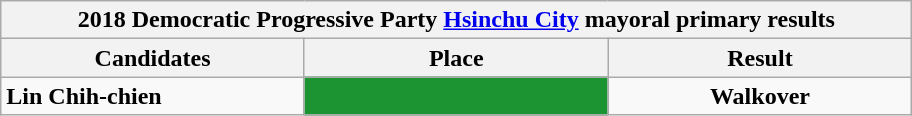<table class="wikitable collapsible">
<tr>
<th colspan="5" width=600>2018 Democratic Progressive Party <a href='#'>Hsinchu City</a> mayoral primary results</th>
</tr>
<tr>
<th width=80>Candidates</th>
<th width=80>Place</th>
<th width=80>Result</th>
</tr>
<tr>
<td><strong>Lin Chih-chien</strong></td>
<td style="background: #1B9431; text-align:center"><strong></strong></td>
<td style="text-align:center"><strong>Walkover</strong></td>
</tr>
</table>
